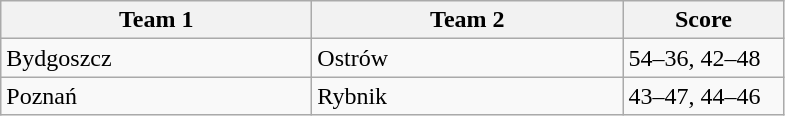<table class="wikitable" style="font-size: 100%">
<tr>
<th width=200>Team 1</th>
<th width=200>Team 2</th>
<th width=100>Score</th>
</tr>
<tr>
<td>Bydgoszcz</td>
<td>Ostrów</td>
<td>54–36, 42–48</td>
</tr>
<tr>
<td>Poznań</td>
<td>Rybnik</td>
<td>43–47, 44–46</td>
</tr>
</table>
